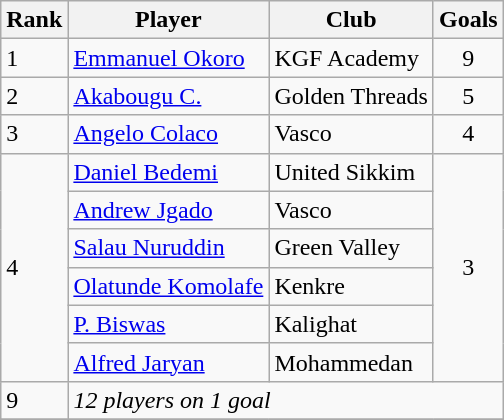<table class="wikitable">
<tr>
<th>Rank</th>
<th>Player</th>
<th>Club</th>
<th>Goals</th>
</tr>
<tr>
<td>1</td>
<td align="left"> <a href='#'>Emmanuel Okoro</a></td>
<td align="left">KGF Academy</td>
<td style="text-align:center;">9</td>
</tr>
<tr>
<td>2</td>
<td align="left"> <a href='#'>Akabougu C.</a></td>
<td align="left">Golden Threads</td>
<td style="text-align:center;">5</td>
</tr>
<tr>
<td>3</td>
<td align="left"> <a href='#'>Angelo Colaco</a></td>
<td align="left">Vasco</td>
<td style="text-align:center;">4</td>
</tr>
<tr>
<td rowspan="6">4</td>
<td align="left"> <a href='#'>Daniel Bedemi</a></td>
<td align="left">United Sikkim</td>
<td rowspan="6" style="text-align:center;">3</td>
</tr>
<tr>
<td align="left"> <a href='#'>Andrew Jgado</a></td>
<td align="left">Vasco</td>
</tr>
<tr>
<td align="left"> <a href='#'>Salau Nuruddin</a></td>
<td align="left">Green Valley</td>
</tr>
<tr>
<td align="left"> <a href='#'>Olatunde Komolafe</a></td>
<td align="left">Kenkre</td>
</tr>
<tr>
<td align="left"> <a href='#'>P. Biswas</a></td>
<td align="left">Kalighat</td>
</tr>
<tr>
<td align="left"> <a href='#'>Alfred Jaryan</a></td>
<td align="left">Mohammedan</td>
</tr>
<tr>
<td>9</td>
<td colspan="3"><em>12 players on 1 goal</em></td>
</tr>
<tr>
</tr>
</table>
